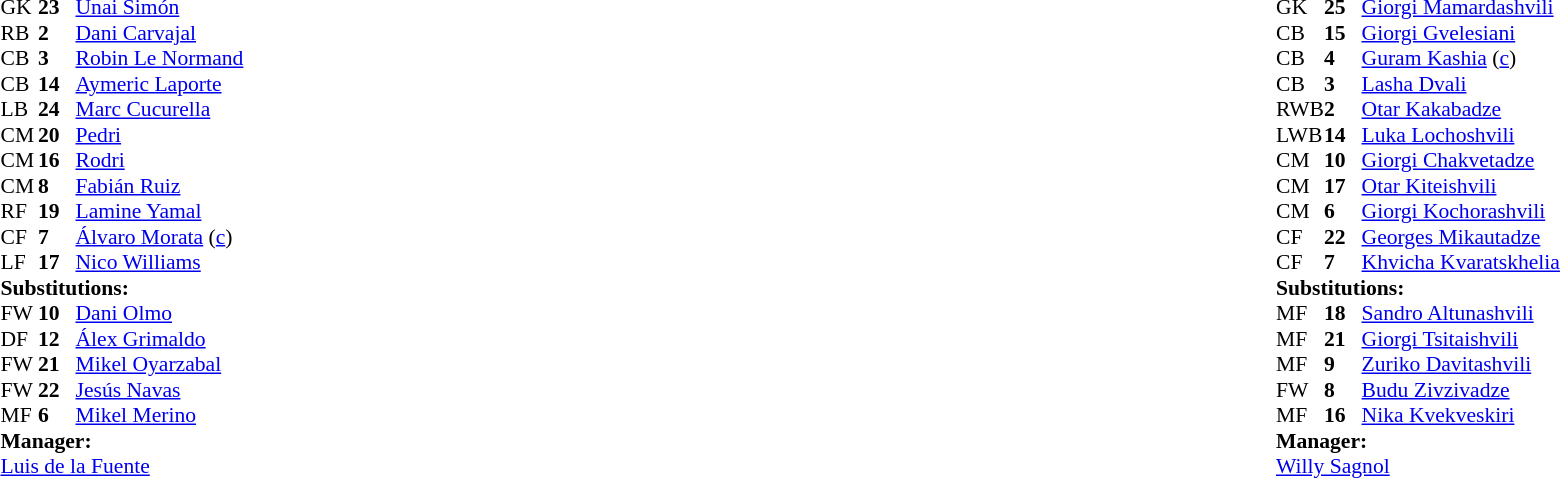<table width="100%">
<tr>
<td valign="top" width="40%"><br><table style="font-size:90%" cellspacing="0" cellpadding="0">
<tr>
<th width=25></th>
<th width=25></th>
</tr>
<tr>
<td>GK</td>
<td><strong>23</strong></td>
<td><a href='#'>Unai Simón</a></td>
</tr>
<tr>
<td>RB</td>
<td><strong>2</strong></td>
<td><a href='#'>Dani Carvajal</a></td>
<td></td>
<td></td>
</tr>
<tr>
<td>CB</td>
<td><strong>3</strong></td>
<td><a href='#'>Robin Le Normand</a></td>
</tr>
<tr>
<td>CB</td>
<td><strong>14</strong></td>
<td><a href='#'>Aymeric Laporte</a></td>
</tr>
<tr>
<td>LB</td>
<td><strong>24</strong></td>
<td><a href='#'>Marc Cucurella</a></td>
<td></td>
<td></td>
</tr>
<tr>
<td>CM</td>
<td><strong>20</strong></td>
<td><a href='#'>Pedri</a></td>
<td></td>
<td></td>
</tr>
<tr>
<td>CM</td>
<td><strong>16</strong></td>
<td><a href='#'>Rodri</a></td>
</tr>
<tr>
<td>CM</td>
<td><strong>8</strong></td>
<td><a href='#'>Fabián Ruiz</a></td>
<td></td>
<td></td>
</tr>
<tr>
<td>RF</td>
<td><strong>19</strong></td>
<td><a href='#'>Lamine Yamal</a></td>
</tr>
<tr>
<td>CF</td>
<td><strong>7</strong></td>
<td><a href='#'>Álvaro Morata</a> (<a href='#'>c</a>)</td>
<td></td>
<td></td>
</tr>
<tr>
<td>LF</td>
<td><strong>17</strong></td>
<td><a href='#'>Nico Williams</a></td>
</tr>
<tr>
<td colspan=3><strong>Substitutions:</strong></td>
</tr>
<tr>
<td>FW</td>
<td><strong>10</strong></td>
<td><a href='#'>Dani Olmo</a></td>
<td></td>
<td></td>
</tr>
<tr>
<td>DF</td>
<td><strong>12</strong></td>
<td><a href='#'>Álex Grimaldo</a></td>
<td></td>
<td></td>
</tr>
<tr>
<td>FW</td>
<td><strong>21</strong></td>
<td><a href='#'>Mikel Oyarzabal</a></td>
<td></td>
<td></td>
</tr>
<tr>
<td>FW</td>
<td><strong>22</strong></td>
<td><a href='#'>Jesús Navas</a></td>
<td></td>
<td></td>
</tr>
<tr>
<td>MF</td>
<td><strong>6</strong></td>
<td><a href='#'>Mikel Merino</a></td>
<td></td>
<td></td>
</tr>
<tr>
<td colspan=3><strong>Manager:</strong></td>
</tr>
<tr>
<td colspan=3><a href='#'>Luis de la Fuente</a></td>
</tr>
</table>
</td>
<td valign="top"></td>
<td valign="top" width="50%"><br><table style="font-size:90%; margin:auto" cellspacing="0" cellpadding="0">
<tr>
<th width=25></th>
<th width=25></th>
</tr>
<tr>
<td>GK</td>
<td><strong>25</strong></td>
<td><a href='#'>Giorgi Mamardashvili</a></td>
</tr>
<tr>
<td>CB</td>
<td><strong>15</strong></td>
<td><a href='#'>Giorgi Gvelesiani</a></td>
<td></td>
<td></td>
</tr>
<tr>
<td>CB</td>
<td><strong>4</strong></td>
<td><a href='#'>Guram Kashia</a> (<a href='#'>c</a>)</td>
</tr>
<tr>
<td>CB</td>
<td><strong>3</strong></td>
<td><a href='#'>Lasha Dvali</a></td>
</tr>
<tr>
<td>RWB</td>
<td><strong>2</strong></td>
<td><a href='#'>Otar Kakabadze</a></td>
</tr>
<tr>
<td>LWB</td>
<td><strong>14</strong></td>
<td><a href='#'>Luka Lochoshvili</a></td>
<td></td>
<td></td>
</tr>
<tr>
<td>CM</td>
<td><strong>10</strong></td>
<td><a href='#'>Giorgi Chakvetadze</a></td>
<td></td>
<td></td>
</tr>
<tr>
<td>CM</td>
<td><strong>17</strong></td>
<td><a href='#'>Otar Kiteishvili</a></td>
<td></td>
<td></td>
</tr>
<tr>
<td>CM</td>
<td><strong>6</strong></td>
<td><a href='#'>Giorgi Kochorashvili</a></td>
</tr>
<tr>
<td>CF</td>
<td><strong>22</strong></td>
<td><a href='#'>Georges Mikautadze</a></td>
<td></td>
<td></td>
</tr>
<tr>
<td>CF</td>
<td><strong>7</strong></td>
<td><a href='#'>Khvicha Kvaratskhelia</a></td>
</tr>
<tr>
<td colspan=3><strong>Substitutions:</strong></td>
</tr>
<tr>
<td>MF</td>
<td><strong>18</strong></td>
<td><a href='#'>Sandro Altunashvili</a></td>
<td></td>
<td></td>
</tr>
<tr>
<td>MF</td>
<td><strong>21</strong></td>
<td><a href='#'>Giorgi Tsitaishvili</a></td>
<td></td>
<td></td>
</tr>
<tr>
<td>MF</td>
<td><strong>9</strong></td>
<td><a href='#'>Zuriko Davitashvili</a></td>
<td></td>
<td></td>
</tr>
<tr>
<td>FW</td>
<td><strong>8</strong></td>
<td><a href='#'>Budu Zivzivadze</a></td>
<td></td>
<td></td>
</tr>
<tr>
<td>MF</td>
<td><strong>16</strong></td>
<td><a href='#'>Nika Kvekveskiri</a></td>
<td></td>
<td></td>
</tr>
<tr>
<td colspan="3"><strong>Manager:</strong></td>
</tr>
<tr>
<td colspan="3"> <a href='#'>Willy Sagnol</a></td>
</tr>
</table>
</td>
</tr>
</table>
